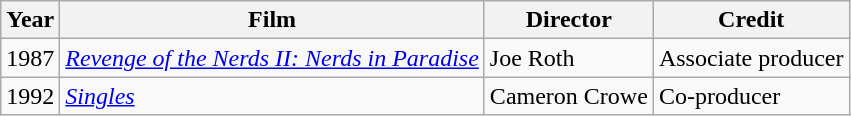<table class="wikitable">
<tr>
<th>Year</th>
<th>Film</th>
<th>Director</th>
<th>Credit</th>
</tr>
<tr>
<td>1987</td>
<td><em><a href='#'>Revenge of the Nerds II: Nerds in Paradise</a></em></td>
<td>Joe Roth</td>
<td>Associate producer</td>
</tr>
<tr>
<td>1992</td>
<td><em><a href='#'>Singles</a></em></td>
<td>Cameron Crowe</td>
<td>Co-producer</td>
</tr>
</table>
